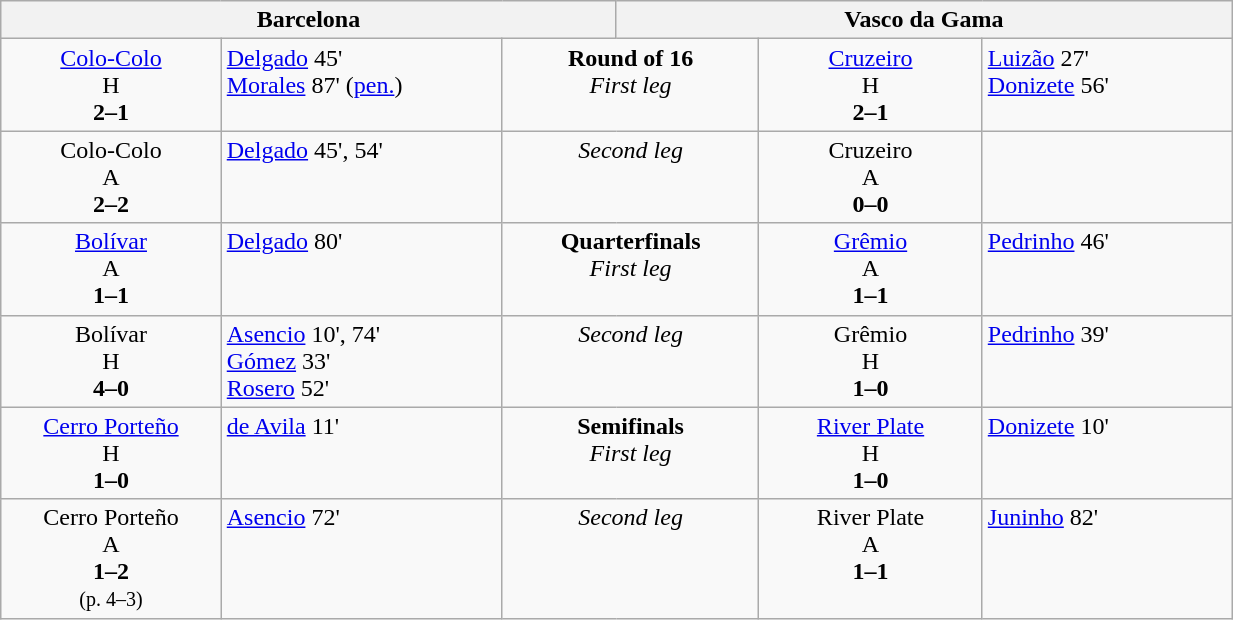<table width=65% border=0 class=wikitable>
<tr valign=top>
<th colspan=3 width=45%>Barcelona</th>
<th colspan=3 width=45%>Vasco da Gama</th>
</tr>
<tr valign=top align=center>
<td> <a href='#'>Colo-Colo</a> <br>H<br> <strong>2–1</strong></td>
<td align=left><a href='#'>Delgado</a> 45'<br><a href='#'>Morales</a> 87' (<a href='#'>pen.</a>)</td>
<td colspan=2><strong>Round of 16</strong> <br> <em>First leg</em></td>
<td> <a href='#'>Cruzeiro</a> <br>H<br> <strong>2–1</strong></td>
<td align=left><a href='#'>Luizão</a> 27'<br><a href='#'>Donizete</a> 56'</td>
</tr>
<tr valign=top align=center>
<td> Colo-Colo <br>A<br> <strong>2–2</strong></td>
<td align=left><a href='#'>Delgado</a> 45', 54'</td>
<td colspan=2><em>Second leg</em></td>
<td> Cruzeiro<br>A<br><strong>0–0</strong></td>
<td align=left></td>
</tr>
<tr valign=top align=center>
<td> <a href='#'>Bolívar</a> <br>A<br><strong>1–1</strong></td>
<td align=left><a href='#'>Delgado</a> 80'</td>
<td colspan=2><strong>Quarterfinals</strong> <br> <em>First leg</em></td>
<td> <a href='#'>Grêmio</a> <br>A<br><strong>1–1</strong></td>
<td align=left><a href='#'>Pedrinho</a> 46'</td>
</tr>
<tr valign=top align=center>
<td> Bolívar<br>H<br><strong>4–0</strong></td>
<td align=left><a href='#'>Asencio</a> 10', 74'<br><a href='#'>Gómez</a> 33'<br><a href='#'>Rosero</a> 52'</td>
<td colspan=2><em>Second leg</em></td>
<td> Grêmio<br>H<br><strong>1–0</strong></td>
<td align=left><a href='#'>Pedrinho</a> 39'</td>
</tr>
<tr valign=top align=center>
<td> <a href='#'>Cerro Porteño</a> <br>H<br><strong>1–0</strong></td>
<td align=left><a href='#'>de Avila</a> 11'</td>
<td colspan=2><strong>Semifinals</strong> <br> <em>First leg</em></td>
<td> <a href='#'>River Plate</a> <br>H<br><strong>1–0</strong></td>
<td align=left><a href='#'>Donizete</a> 10'</td>
</tr>
<tr valign=top align=center>
<td> Cerro Porteño<br>A<br><strong>1–2</strong><br><small>(p. 4–3)</small></td>
<td align=left><a href='#'>Asencio</a> 72'</td>
<td colspan=2><em>Second leg</em></td>
<td> River Plate<br>A<br><strong>1–1</strong></td>
<td align=left><a href='#'>Juninho</a> 82'</td>
</tr>
</table>
